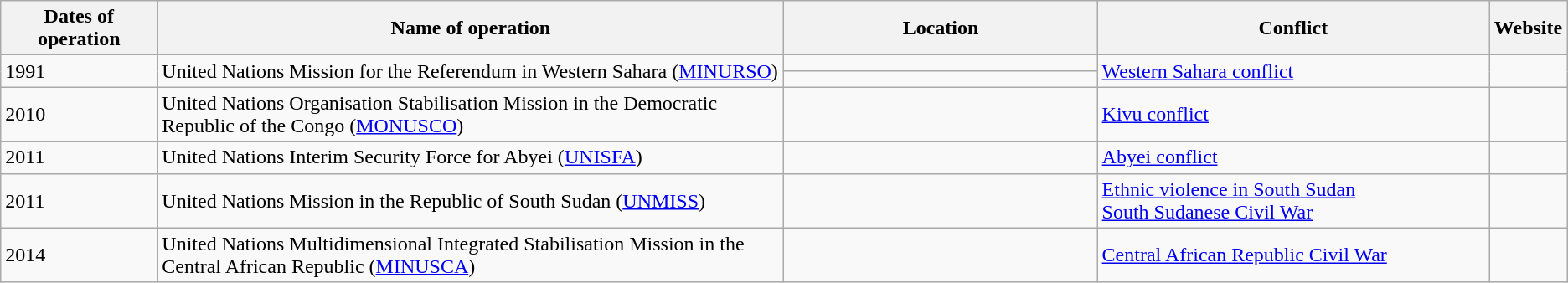<table class="wikitable">
<tr>
<th width="10%">Dates of operation</th>
<th width="40%">Name of operation</th>
<th width="20%">Location</th>
<th width="25%">Conflict</th>
<th width="5%">Website</th>
</tr>
<tr>
<td rowspan=2>1991</td>
<td rowspan=2>United Nations Mission for the Referendum in Western Sahara (<a href='#'>MINURSO</a>)</td>
<td></td>
<td rowspan=2><a href='#'>Western Sahara conflict</a></td>
<td rowspan=2></td>
</tr>
<tr>
<td></td>
</tr>
<tr>
<td>2010</td>
<td>United Nations Organisation Stabilisation Mission in the Democratic Republic of the Congo (<a href='#'>MONUSCO</a>)</td>
<td></td>
<td><a href='#'>Kivu conflict</a></td>
<td></td>
</tr>
<tr>
<td>2011</td>
<td>United Nations Interim Security Force for Abyei (<a href='#'>UNISFA</a>)</td>
<td></td>
<td><a href='#'>Abyei conflict</a></td>
<td></td>
</tr>
<tr>
<td>2011</td>
<td>United Nations Mission in the Republic of South Sudan (<a href='#'>UNMISS</a>)</td>
<td></td>
<td><a href='#'>Ethnic violence in South Sudan</a><br><a href='#'>South Sudanese Civil War</a></td>
<td></td>
</tr>
<tr>
<td>2014</td>
<td>United Nations Multidimensional Integrated Stabilisation Mission in the Central African Republic (<a href='#'>MINUSCA</a>)</td>
<td></td>
<td><a href='#'>Central African Republic Civil War</a></td>
<td></td>
</tr>
</table>
